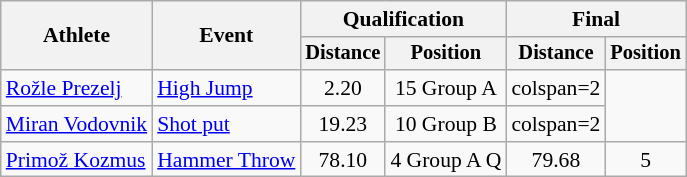<table class=wikitable style="font-size:90%">
<tr>
<th rowspan="2">Athlete</th>
<th rowspan="2">Event</th>
<th colspan="2">Qualification</th>
<th colspan="2">Final</th>
</tr>
<tr style="font-size:95%">
<th>Distance</th>
<th>Position</th>
<th>Distance</th>
<th>Position</th>
</tr>
<tr style=text-align:center>
<td style=text-align:left><a href='#'>Rožle Prezelj</a></td>
<td style=text-align:left><a href='#'>High Jump</a></td>
<td>2.20</td>
<td>15 Group A</td>
<td>colspan=2 </td>
</tr>
<tr style=text-align:center>
<td style=text-align:left><a href='#'>Miran Vodovnik</a></td>
<td style=text-align:left><a href='#'>Shot put</a></td>
<td>19.23</td>
<td>10 Group B</td>
<td>colspan=2 </td>
</tr>
<tr style=text-align:center>
<td style=text-align:left><a href='#'>Primož Kozmus</a></td>
<td style=text-align:left><a href='#'>Hammer Throw</a></td>
<td>78.10</td>
<td>4 Group A Q</td>
<td>79.68</td>
<td>5</td>
</tr>
</table>
